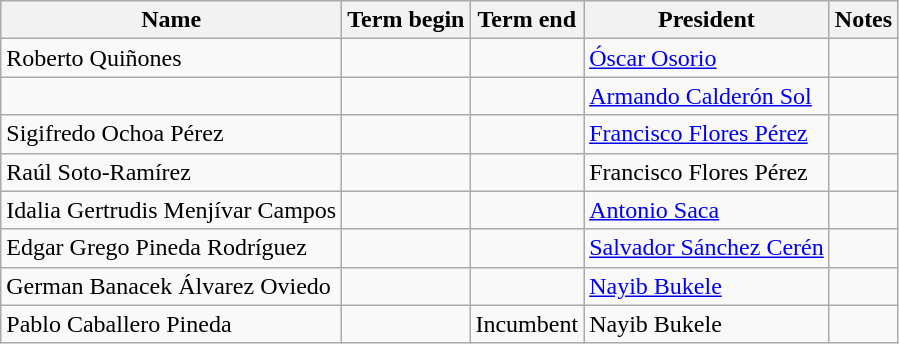<table class="wikitable sortable">
<tr>
<th>Name</th>
<th>Term begin</th>
<th>Term end</th>
<th>President</th>
<th class="unsortable">Notes</th>
</tr>
<tr>
<td>Roberto Quiñones</td>
<td></td>
<td></td>
<td><a href='#'>Óscar Osorio</a></td>
<td></td>
</tr>
<tr>
<td></td>
<td></td>
<td></td>
<td><a href='#'>Armando Calderón Sol</a></td>
<td></td>
</tr>
<tr>
<td>Sigifredo Ochoa Pérez</td>
<td></td>
<td></td>
<td><a href='#'>Francisco Flores Pérez</a></td>
<td></td>
</tr>
<tr>
<td>Raúl Soto-Ramírez</td>
<td></td>
<td></td>
<td>Francisco Flores Pérez</td>
<td></td>
</tr>
<tr>
<td>Idalia Gertrudis Menjívar Campos</td>
<td></td>
<td></td>
<td><a href='#'>Antonio Saca</a></td>
<td></td>
</tr>
<tr>
<td>Edgar Grego Pineda Rodríguez</td>
<td></td>
<td></td>
<td><a href='#'>Salvador Sánchez Cerén</a></td>
<td></td>
</tr>
<tr>
<td>German Banacek Álvarez Oviedo</td>
<td></td>
<td></td>
<td><a href='#'>Nayib Bukele</a></td>
<td></td>
</tr>
<tr>
<td>Pablo Caballero Pineda</td>
<td></td>
<td>Incumbent</td>
<td>Nayib Bukele</td>
<td></td>
</tr>
</table>
